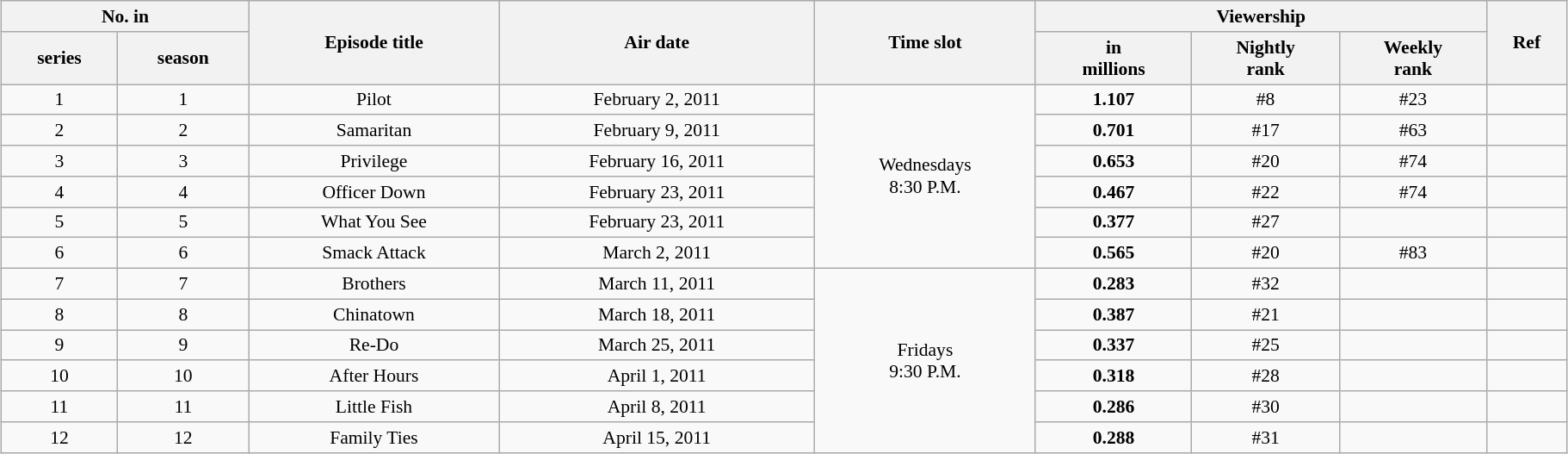<table class="wikitable" style="font-size:90%; text-align:center; width: 96%; margin-left: auto; margin-right: auto;">
<tr>
<th colspan="2">No. in</th>
<th rowspan="2">Episode title</th>
<th rowspan="2">Air date</th>
<th rowspan="2">Time slot</th>
<th colspan="3">Viewership</th>
<th rowspan="2">Ref</th>
</tr>
<tr>
<th>series</th>
<th>season</th>
<th>in<br>millions</th>
<th>Nightly<br>rank</th>
<th>Weekly<br>rank</th>
</tr>
<tr>
<td style="text-align:center">1</td>
<td style="text-align:center">1</td>
<td>Pilot</td>
<td>February 2, 2011</td>
<td style="text-align:center" rowspan="6">Wednesdays<br>8:30 P.M.</td>
<td><strong>1.107</strong></td>
<td>#8</td>
<td>#23</td>
<td></td>
</tr>
<tr>
<td>2</td>
<td>2</td>
<td>Samaritan</td>
<td>February 9, 2011</td>
<td><strong>0.701</strong></td>
<td>#17</td>
<td>#63</td>
<td></td>
</tr>
<tr>
<td>3</td>
<td>3</td>
<td>Privilege</td>
<td>February 16, 2011</td>
<td><strong>0.653</strong></td>
<td>#20</td>
<td>#74</td>
<td></td>
</tr>
<tr>
<td>4</td>
<td>4</td>
<td>Officer Down</td>
<td>February 23, 2011</td>
<td><strong>0.467</strong></td>
<td>#22</td>
<td>#74</td>
<td></td>
</tr>
<tr>
<td>5</td>
<td>5</td>
<td>What You See</td>
<td>February 23, 2011</td>
<td><strong>0.377</strong></td>
<td>#27</td>
<td></td>
<td></td>
</tr>
<tr>
<td>6</td>
<td>6</td>
<td>Smack Attack</td>
<td>March 2, 2011</td>
<td><strong>0.565</strong></td>
<td>#20</td>
<td>#83</td>
<td></td>
</tr>
<tr>
<td style="text-align:center">7</td>
<td style="text-align:center">7</td>
<td>Brothers</td>
<td>March 11, 2011</td>
<td style="text-align:center" rowspan="6">Fridays<br>9:30 P.M.</td>
<td><strong>0.283</strong></td>
<td>#32</td>
<td></td>
<td></td>
</tr>
<tr>
<td>8</td>
<td>8</td>
<td>Chinatown</td>
<td>March 18, 2011</td>
<td><strong>0.387</strong></td>
<td>#21</td>
<td></td>
<td></td>
</tr>
<tr>
<td>9</td>
<td>9</td>
<td>Re-Do</td>
<td>March 25, 2011</td>
<td><strong>0.337</strong></td>
<td>#25</td>
<td></td>
<td></td>
</tr>
<tr>
<td>10</td>
<td>10</td>
<td>After Hours</td>
<td>April 1, 2011</td>
<td><strong>0.318</strong></td>
<td>#28</td>
<td></td>
<td></td>
</tr>
<tr>
<td>11</td>
<td>11</td>
<td>Little Fish</td>
<td>April 8, 2011</td>
<td><strong>0.286</strong></td>
<td>#30</td>
<td></td>
<td></td>
</tr>
<tr>
<td>12</td>
<td>12</td>
<td>Family Ties</td>
<td>April 15, 2011</td>
<td><strong>0.288</strong></td>
<td>#31</td>
<td></td>
<td></td>
</tr>
</table>
